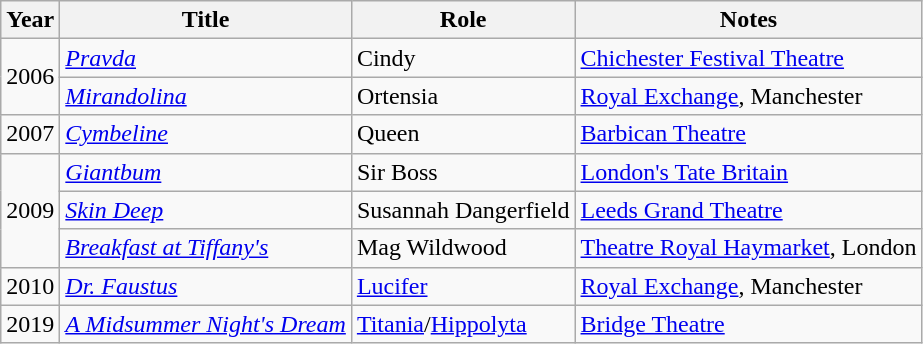<table class="wikitable sortable">
<tr>
<th>Year</th>
<th>Title</th>
<th>Role</th>
<th>Notes</th>
</tr>
<tr>
<td rowspan=2>2006</td>
<td><em><a href='#'>Pravda</a></em></td>
<td>Cindy</td>
<td><a href='#'>Chichester Festival Theatre</a></td>
</tr>
<tr>
<td><em><a href='#'>Mirandolina</a></em></td>
<td>Ortensia</td>
<td><a href='#'>Royal Exchange</a>, Manchester</td>
</tr>
<tr>
<td>2007</td>
<td><em><a href='#'>Cymbeline</a></em></td>
<td>Queen</td>
<td><a href='#'>Barbican Theatre</a></td>
</tr>
<tr>
<td rowspan=3>2009</td>
<td><em><a href='#'>Giantbum</a></em></td>
<td>Sir Boss</td>
<td><a href='#'>London's Tate Britain</a></td>
</tr>
<tr>
<td><em><a href='#'>Skin Deep</a></em></td>
<td>Susannah Dangerfield</td>
<td><a href='#'>Leeds Grand Theatre</a></td>
</tr>
<tr>
<td><em><a href='#'>Breakfast at Tiffany's</a></em></td>
<td>Mag Wildwood</td>
<td><a href='#'>Theatre Royal Haymarket</a>, London</td>
</tr>
<tr>
<td>2010</td>
<td><em><a href='#'>Dr. Faustus</a></em></td>
<td><a href='#'>Lucifer</a></td>
<td><a href='#'>Royal Exchange</a>, Manchester</td>
</tr>
<tr>
<td>2019</td>
<td><em><a href='#'>A Midsummer Night's Dream</a></em></td>
<td><a href='#'>Titania</a>/<a href='#'>Hippolyta</a></td>
<td><a href='#'>Bridge Theatre</a></td>
</tr>
</table>
